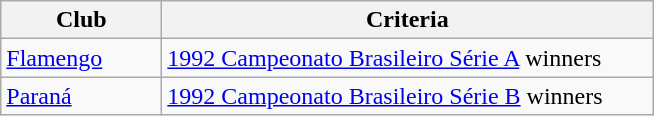<table class=wikitable>
<tr>
<th width=100>Club</th>
<th width=320>Criteria</th>
</tr>
<tr>
<td><a href='#'>Flamengo</a></td>
<td><a href='#'>1992 Campeonato Brasileiro Série A</a> winners</td>
</tr>
<tr>
<td><a href='#'>Paraná</a></td>
<td><a href='#'>1992 Campeonato Brasileiro Série B</a> winners</td>
</tr>
</table>
